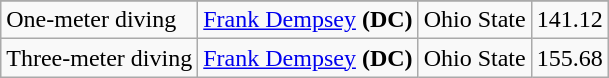<table class="wikitable sortable" style="text-align:left">
<tr>
</tr>
<tr>
<td>One-meter diving</td>
<td><a href='#'>Frank Dempsey</a> <strong>(DC)</strong></td>
<td>Ohio State</td>
<td>141.12</td>
</tr>
<tr>
<td>Three-meter diving</td>
<td><a href='#'>Frank Dempsey</a> <strong>(DC)</strong></td>
<td>Ohio State</td>
<td>155.68</td>
</tr>
</table>
